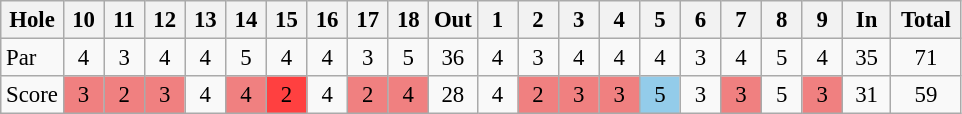<table class=wikitable style="font-size: 95%; text-align:center">
<tr>
<th align="left">Hole</th>
<th style="width:20px">10</th>
<th style="width:20px">11</th>
<th style="width:20px">12</th>
<th style="width:20px">13</th>
<th style="width:20px">14</th>
<th style="width:20px">15</th>
<th style="width:20px">16</th>
<th style="width:20px">17</th>
<th style="width:20px">18</th>
<th style="width:25px">Out</th>
<th style="width:20px">1</th>
<th style="width:20px">2</th>
<th style="width:20px">3</th>
<th style="width:20px">4</th>
<th style="width:20px">5</th>
<th style="width:20px">6</th>
<th style="width:20px">7</th>
<th style="width:20px">8</th>
<th style="width:20px">9</th>
<th style="width:25px">In</th>
<th style="width:40px">Total</th>
</tr>
<tr>
<td align=left>Par</td>
<td>4</td>
<td>3</td>
<td>4</td>
<td>4</td>
<td>5</td>
<td>4</td>
<td>4</td>
<td>3</td>
<td>5</td>
<td>36</td>
<td>4</td>
<td>3</td>
<td>4</td>
<td>4</td>
<td>4</td>
<td>3</td>
<td>4</td>
<td>5</td>
<td>4</td>
<td>35</td>
<td>71</td>
</tr>
<tr>
<td align=left>Score</td>
<td style="background:#f08080;">3</td>
<td style="background:#f08080;">2</td>
<td style="background:#f08080;">3</td>
<td>4</td>
<td style="background:#f08080;">4</td>
<td style="background:#ff4040;">2</td>
<td>4</td>
<td style="background:#f08080;">2</td>
<td style="background:#f08080;">4</td>
<td>28</td>
<td>4</td>
<td style="background:#f08080;">2</td>
<td style="background:#f08080;">3</td>
<td style="background:#f08080;">3</td>
<td style="background:#93ccea;">5</td>
<td>3</td>
<td style="background:#f08080;">3</td>
<td>5</td>
<td style="background:#f08080;">3</td>
<td>31</td>
<td>59</td>
</tr>
</table>
